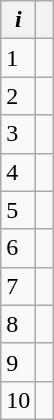<table class="wikitable">
<tr>
<th><em>i</em></th>
<th> </th>
</tr>
<tr>
<td>1</td>
<td></td>
</tr>
<tr>
<td>2</td>
<td></td>
</tr>
<tr>
<td>3</td>
<td></td>
</tr>
<tr>
<td>4</td>
<td></td>
</tr>
<tr>
<td>5</td>
<td></td>
</tr>
<tr>
<td>6</td>
<td></td>
</tr>
<tr>
<td>7</td>
<td></td>
</tr>
<tr>
<td>8</td>
<td></td>
</tr>
<tr>
<td>9</td>
<td></td>
</tr>
<tr>
<td>10</td>
<td></td>
</tr>
</table>
